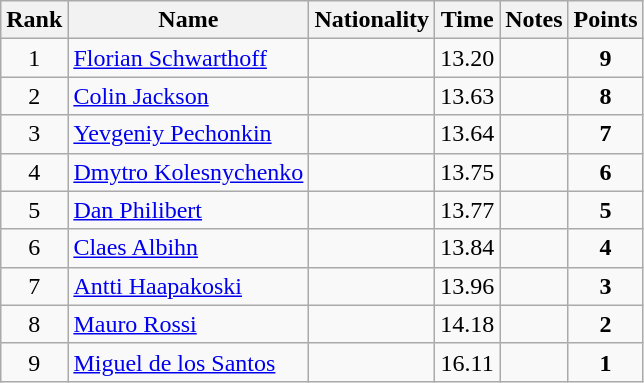<table class="wikitable sortable" style="text-align:center">
<tr>
<th>Rank</th>
<th>Name</th>
<th>Nationality</th>
<th>Time</th>
<th>Notes</th>
<th>Points</th>
</tr>
<tr>
<td>1</td>
<td align=left><a href='#'>Florian Schwarthoff</a></td>
<td align=left></td>
<td>13.20</td>
<td></td>
<td><strong>9</strong></td>
</tr>
<tr>
<td>2</td>
<td align=left><a href='#'>Colin Jackson</a></td>
<td align=left></td>
<td>13.63</td>
<td></td>
<td><strong>8</strong></td>
</tr>
<tr>
<td>3</td>
<td align=left><a href='#'>Yevgeniy Pechonkin</a></td>
<td align=left></td>
<td>13.64</td>
<td></td>
<td><strong>7</strong></td>
</tr>
<tr>
<td>4</td>
<td align=left><a href='#'>Dmytro Kolesnychenko</a></td>
<td align=left></td>
<td>13.75</td>
<td></td>
<td><strong>6</strong></td>
</tr>
<tr>
<td>5</td>
<td align=left><a href='#'>Dan Philibert</a></td>
<td align=left></td>
<td>13.77</td>
<td></td>
<td><strong>5</strong></td>
</tr>
<tr>
<td>6</td>
<td align=left><a href='#'>Claes Albihn</a></td>
<td align=left></td>
<td>13.84</td>
<td></td>
<td><strong>4</strong></td>
</tr>
<tr>
<td>7</td>
<td align=left><a href='#'>Antti Haapakoski</a></td>
<td align=left></td>
<td>13.96</td>
<td></td>
<td><strong>3</strong></td>
</tr>
<tr>
<td>8</td>
<td align=left><a href='#'>Mauro Rossi</a></td>
<td align=left></td>
<td>14.18</td>
<td></td>
<td><strong>2</strong></td>
</tr>
<tr>
<td>9</td>
<td align=left><a href='#'>Miguel de los Santos</a></td>
<td align=left></td>
<td>16.11</td>
<td></td>
<td><strong>1</strong></td>
</tr>
</table>
